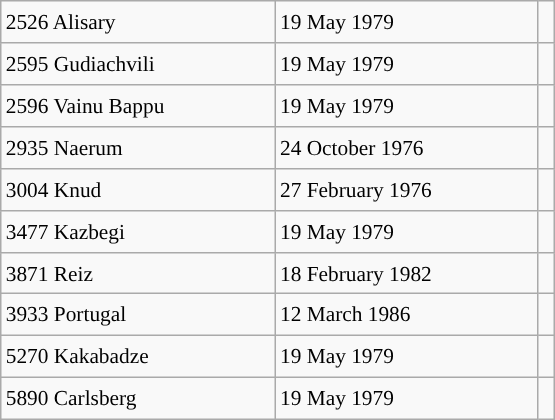<table class="wikitable" style="font-size: 89%; float: left; width: 26em; margin-right: 1em; height: 280px;">
<tr>
<td>2526 Alisary</td>
<td>19 May 1979</td>
<td></td>
</tr>
<tr>
<td>2595 Gudiachvili</td>
<td>19 May 1979</td>
<td></td>
</tr>
<tr>
<td>2596 Vainu Bappu</td>
<td>19 May 1979</td>
<td></td>
</tr>
<tr>
<td>2935 Naerum</td>
<td>24 October 1976</td>
<td></td>
</tr>
<tr>
<td>3004 Knud</td>
<td>27 February 1976</td>
<td></td>
</tr>
<tr>
<td>3477 Kazbegi</td>
<td>19 May 1979</td>
<td></td>
</tr>
<tr>
<td>3871 Reiz</td>
<td>18 February 1982</td>
<td></td>
</tr>
<tr>
<td>3933 Portugal</td>
<td>12 March 1986</td>
<td></td>
</tr>
<tr>
<td>5270 Kakabadze</td>
<td>19 May 1979</td>
<td></td>
</tr>
<tr>
<td>5890 Carlsberg</td>
<td>19 May 1979</td>
<td></td>
</tr>
</table>
